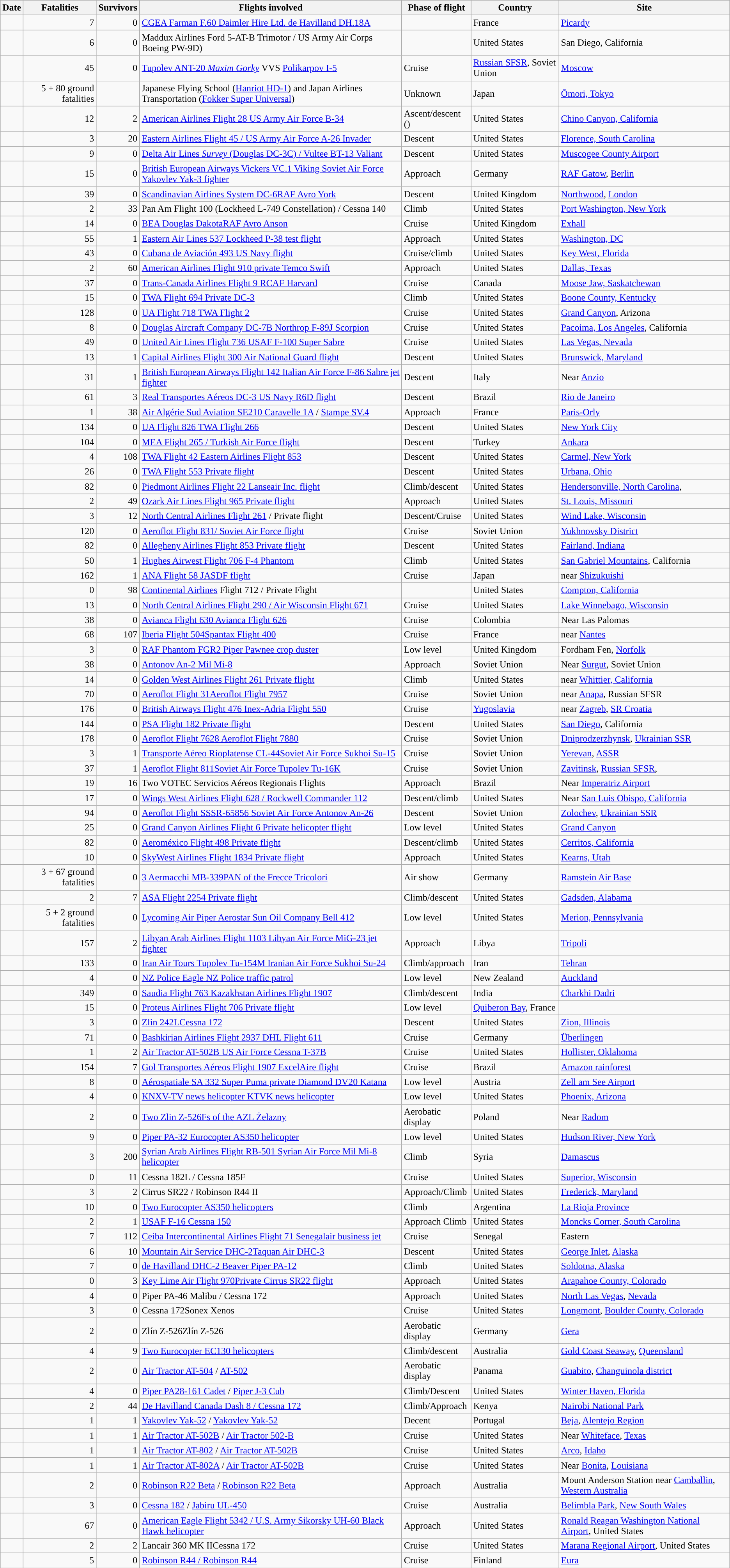<table class="wikitable sortable">
<tr>
<th>Date</th>
<th>Fatalities</th>
<th style="width:2.0em;">Survivors</th>
<th>Flights involved</th>
<th>Phase of flight</th>
<th>Country</th>
<th>Site</th>
</tr>
<tr id="1920">
<td></td>
<td align="right">7</td>
<td align="right">0</td>
<td><a href='#'>CGEA Farman F.60 Daimler Hire Ltd. de Havilland DH.18A</a></td>
<td></td>
<td>France</td>
<td><a href='#'>Picardy</a></td>
</tr>
<tr>
<td></td>
<td align="right">6</td>
<td align="right">0</td>
<td>Maddux Airlines Ford 5-AT-B Trimotor / US Army Air Corps Boeing PW-9D)</td>
<td></td>
<td>United States</td>
<td>San Diego, California</td>
</tr>
<tr id="1930">
<td></td>
<td align="right">45</td>
<td align="right">0</td>
<td><a href='#'>Tupolev ANT-20 <em>Maxim Gorky</em></a> VVS <a href='#'>Polikarpov I-5</a></td>
<td>Cruise</td>
<td><a href='#'>Russian SFSR</a>, Soviet Union</td>
<td><a href='#'>Moscow</a></td>
</tr>
<tr>
<td></td>
<td align="right">5 + 80 ground fatalities</td>
<td align="right"></td>
<td>Japanese Flying School (<a href='#'>Hanriot HD-1</a>) and Japan Airlines Transportation (<a href='#'>Fokker Super Universal</a>)</td>
<td>Unknown</td>
<td>Japan</td>
<td><a href='#'>Ōmori, Tokyo</a></td>
</tr>
<tr id="1940">
<td></td>
<td align="right">12</td>
<td align="right">2</td>
<td><a href='#'>American Airlines Flight 28 US Army Air Force B-34</a></td>
<td>Ascent/descent ()</td>
<td>United States</td>
<td><a href='#'>Chino Canyon, California</a></td>
</tr>
<tr>
<td></td>
<td align="right">3</td>
<td align="right">20</td>
<td><a href='#'> Eastern Airlines Flight 45 / US Army Air Force A-26 Invader</a></td>
<td>Descent</td>
<td>United States</td>
<td><a href='#'>Florence, South Carolina</a></td>
</tr>
<tr>
<td></td>
<td align="right">9</td>
<td align="right">0</td>
<td><a href='#'>Delta Air Lines <em>Survey</em> (Douglas DC-3C) / Vultee BT-13 Valiant</a></td>
<td>Descent</td>
<td>United States</td>
<td><a href='#'>Muscogee County Airport</a></td>
</tr>
<tr>
<td></td>
<td align="right">15</td>
<td align="right">0</td>
<td><a href='#'>British European Airways Vickers VC.1 Viking Soviet Air Force Yakovlev Yak-3 fighter</a></td>
<td>Approach</td>
<td>Germany</td>
<td><a href='#'>RAF Gatow</a>, <a href='#'>Berlin</a></td>
</tr>
<tr>
<td></td>
<td align="right">39</td>
<td align="right">0</td>
<td><a href='#'>Scandinavian Airlines System DC-6RAF Avro York</a></td>
<td>Descent</td>
<td>United Kingdom</td>
<td><a href='#'>Northwood</a>, <a href='#'>London</a></td>
</tr>
<tr>
<td></td>
<td align="right">2</td>
<td align="right">33</td>
<td Pan Am Flight 100 / private>Pan Am Flight 100 (Lockheed L-749 Constellation) / Cessna 140</td>
<td>Climb</td>
<td>United States</td>
<td><a href='#'>Port Washington, New York</a></td>
</tr>
<tr>
<td></td>
<td align="right">14</td>
<td align="right">0</td>
<td><a href='#'>BEA Douglas DakotaRAF Avro Anson</a></td>
<td>Cruise</td>
<td>United Kingdom</td>
<td><a href='#'>Exhall</a></td>
</tr>
<tr>
<td></td>
<td align="right">55</td>
<td align="right">1</td>
<td><a href='#'>Eastern Air Lines 537 Lockheed P-38 test flight</a></td>
<td>Approach</td>
<td>United States</td>
<td><a href='#'>Washington, DC</a></td>
</tr>
<tr id="1950">
<td></td>
<td align="right">43</td>
<td align="right">0</td>
<td><a href='#'>Cubana de Aviación 493 US Navy flight</a></td>
<td>Cruise/climb</td>
<td>United States</td>
<td><a href='#'>Key West, Florida</a></td>
</tr>
<tr>
<td></td>
<td align="right">2</td>
<td align="right">60</td>
<td><a href='#'>American Airlines Flight 910 private Temco Swift</a></td>
<td>Approach</td>
<td>United States</td>
<td><a href='#'>Dallas, Texas</a></td>
</tr>
<tr>
<td></td>
<td align="right">37</td>
<td align="right">0</td>
<td><a href='#'>Trans-Canada Airlines Flight 9 RCAF Harvard</a></td>
<td>Cruise</td>
<td>Canada</td>
<td><a href='#'>Moose Jaw, Saskatchewan</a></td>
</tr>
<tr>
<td></td>
<td align="right">15</td>
<td align="right">0</td>
<td><a href='#'>TWA Flight 694 Private DC-3</a></td>
<td>Climb</td>
<td>United States</td>
<td><a href='#'>Boone County, Kentucky</a></td>
</tr>
<tr>
<td></td>
<td align="right">128</td>
<td align="right">0</td>
<td><a href='#'>UA Flight 718 TWA Flight 2</a><br></td>
<td>Cruise</td>
<td>United States</td>
<td><a href='#'>Grand Canyon</a>, Arizona</td>
</tr>
<tr>
<td></td>
<td align="right">8</td>
<td align="right">0</td>
<td><a href='#'>Douglas Aircraft Company DC-7B Northrop F-89J Scorpion</a></td>
<td>Cruise</td>
<td>United States</td>
<td><a href='#'>Pacoima, Los Angeles</a>, California</td>
</tr>
<tr>
<td></td>
<td align="right">49</td>
<td align="right">0</td>
<td><a href='#'>United Air Lines Flight 736 USAF F-100 Super Sabre</a></td>
<td>Cruise</td>
<td>United States</td>
<td><a href='#'>Las Vegas, Nevada</a></td>
</tr>
<tr>
<td></td>
<td align="right">13</td>
<td align="right">1</td>
<td><a href='#'>Capital Airlines Flight 300 Air National Guard flight</a></td>
<td>Descent</td>
<td>United States</td>
<td><a href='#'>Brunswick, Maryland</a></td>
</tr>
<tr>
<td></td>
<td align="right">31</td>
<td align="right">1</td>
<td><a href='#'>British European Airways Flight 142 Italian Air Force F-86 Sabre jet fighter</a></td>
<td>Descent</td>
<td>Italy</td>
<td>Near <a href='#'>Anzio</a></td>
</tr>
<tr id="1960">
<td></td>
<td align="right">61</td>
<td align="right">3</td>
<td><a href='#'>Real Transportes Aéreos DC-3 US Navy R6D flight</a></td>
<td>Descent</td>
<td>Brazil</td>
<td><a href='#'>Rio de Janeiro</a></td>
</tr>
<tr>
<td></td>
<td align="right">1</td>
<td align="right">38</td>
<td><a href='#'>Air Algérie Sud Aviation SE210 Caravelle 1A</a> / <a href='#'>Stampe SV.4</a></td>
<td>Approach</td>
<td>France</td>
<td><a href='#'>Paris-Orly</a></td>
</tr>
<tr>
<td></td>
<td align="right">134</td>
<td align="right">0</td>
<td><a href='#'>UA Flight 826 TWA Flight 266</a></td>
<td>Descent</td>
<td>United States</td>
<td><a href='#'>New York City</a></td>
</tr>
<tr>
<td></td>
<td align="right">104</td>
<td align="right">0</td>
<td><a href='#'>MEA Flight 265 / Turkish Air Force flight</a></td>
<td>Descent</td>
<td>Turkey</td>
<td><a href='#'>Ankara</a></td>
</tr>
<tr>
<td></td>
<td align="right">4</td>
<td align="right">108</td>
<td><a href='#'>TWA Flight 42 Eastern Airlines Flight 853</a></td>
<td>Descent</td>
<td>United States</td>
<td><a href='#'>Carmel, New York</a></td>
</tr>
<tr>
<td></td>
<td align="right">26</td>
<td align="right">0</td>
<td><a href='#'>TWA Flight 553 Private flight</a></td>
<td>Descent</td>
<td>United States</td>
<td><a href='#'>Urbana, Ohio</a></td>
</tr>
<tr>
<td></td>
<td align="right">82</td>
<td align="right">0</td>
<td><a href='#'>Piedmont Airlines Flight 22 Lanseair Inc. flight</a></td>
<td>Climb/descent</td>
<td>United States</td>
<td><a href='#'>Hendersonville, North Carolina</a>,</td>
</tr>
<tr>
<td></td>
<td align="right">2</td>
<td align="right">49</td>
<td><a href='#'>Ozark Air Lines Flight 965 Private flight</a></td>
<td>Approach</td>
<td>United States</td>
<td><a href='#'>St. Louis, Missouri</a></td>
</tr>
<tr>
<td></td>
<td align="right">3</td>
<td align="right">12</td>
<td><a href='#'>North Central Airlines Flight 261</a> / Private flight</td>
<td>Descent/Cruise</td>
<td>United States</td>
<td><a href='#'>Wind Lake, Wisconsin</a></td>
</tr>
<tr>
<td></td>
<td align="right">120</td>
<td align="right">0</td>
<td><a href='#'>Aeroflot Flight 831/ Soviet Air Force flight</a></td>
<td>Cruise</td>
<td>Soviet Union</td>
<td><a href='#'>Yukhnovsky District</a></td>
</tr>
<tr>
<td></td>
<td align="right">82</td>
<td align="right">0</td>
<td><a href='#'>Allegheny Airlines Flight 853 Private flight</a></td>
<td>Descent</td>
<td>United States</td>
<td><a href='#'>Fairland, Indiana</a></td>
</tr>
<tr id="1970">
<td></td>
<td align="right">50</td>
<td align="right">1</td>
<td><a href='#'>Hughes Airwest Flight 706 F-4 Phantom</a></td>
<td>Climb</td>
<td>United States</td>
<td><a href='#'>San Gabriel Mountains</a>, California</td>
</tr>
<tr>
<td></td>
<td align="right">162</td>
<td align="right">1</td>
<td><a href='#'>ANA Flight 58 JASDF flight</a></td>
<td>Cruise</td>
<td>Japan</td>
<td>near <a href='#'>Shizukuishi</a></td>
</tr>
<tr>
<td></td>
<td align="right">0</td>
<td align="right">98</td>
<td><a href='#'>Continental Airlines</a> Flight 712 / Private Flight</td>
<td></td>
<td>United States</td>
<td><a href='#'>Compton, California</a></td>
</tr>
<tr>
<td></td>
<td align="right">13</td>
<td align="right">0</td>
<td><a href='#'>North Central Airlines Flight 290 / Air Wisconsin Flight 671</a></td>
<td>Cruise</td>
<td>United States</td>
<td><a href='#'>Lake Winnebago, Wisconsin</a></td>
</tr>
<tr>
<td></td>
<td align="right">38</td>
<td align="right">0</td>
<td><a href='#'>Avianca Flight 630  Avianca Flight 626</a></td>
<td>Cruise</td>
<td>Colombia</td>
<td>Near Las Palomas</td>
</tr>
<tr>
<td></td>
<td align="right">68</td>
<td align="right">107</td>
<td><a href='#'>Iberia Flight 504Spantax Flight 400</a></td>
<td>Cruise</td>
<td>France</td>
<td>near <a href='#'>Nantes</a></td>
</tr>
<tr>
<td></td>
<td align="right">3</td>
<td align="right">0</td>
<td><a href='#'>RAF Phantom FGR2 Piper Pawnee crop duster</a></td>
<td>Low level</td>
<td>United Kingdom</td>
<td>Fordham Fen, <a href='#'>Norfolk</a></td>
</tr>
<tr>
<td></td>
<td align="right">38</td>
<td align="right">0</td>
<td><a href='#'>Antonov An-2 Mil Mi-8</a></td>
<td>Approach</td>
<td>Soviet Union</td>
<td>Near <a href='#'>Surgut</a>, Soviet Union</td>
</tr>
<tr>
<td></td>
<td align="right">14</td>
<td align="right">0</td>
<td><a href='#'>Golden West Airlines Flight 261 Private flight</a></td>
<td>Climb</td>
<td>United States</td>
<td>near <a href='#'>Whittier, California</a></td>
</tr>
<tr>
<td></td>
<td align="right">70</td>
<td align="right">0</td>
<td><a href='#'>Aeroflot Flight 31Aeroflot Flight 7957</a></td>
<td>Cruise</td>
<td>Soviet Union</td>
<td>near <a href='#'>Anapa</a>, Russian SFSR</td>
</tr>
<tr>
<td></td>
<td align="right">176</td>
<td align="right">0</td>
<td><a href='#'>British Airways Flight 476 Inex-Adria Flight 550</a></td>
<td>Cruise</td>
<td><a href='#'>Yugoslavia</a></td>
<td>near <a href='#'>Zagreb</a>, <a href='#'>SR Croatia</a></td>
</tr>
<tr>
<td></td>
<td align="right">144</td>
<td align="right">0</td>
<td><a href='#'>PSA Flight 182 Private flight</a></td>
<td>Descent</td>
<td>United States</td>
<td><a href='#'>San Diego</a>, California</td>
</tr>
<tr>
<td></td>
<td align="right">178</td>
<td align="right">0</td>
<td><a href='#'>Aeroflot Flight 7628 Aeroflot Flight 7880</a></td>
<td>Cruise</td>
<td>Soviet Union</td>
<td><a href='#'>Dniprodzerzhynsk</a>, <a href='#'>Ukrainian SSR</a></td>
</tr>
<tr id="1980">
<td></td>
<td align="right">3</td>
<td align="right">1</td>
<td><a href='#'>Transporte Aéreo Rioplatense CL-44Soviet Air Force Sukhoi Su-15</a></td>
<td>Cruise</td>
<td>Soviet Union</td>
<td><a href='#'>Yerevan</a>, <a href='#'>ASSR</a></td>
</tr>
<tr>
<td></td>
<td align="right">37</td>
<td align="right">1</td>
<td><a href='#'>Aeroflot Flight 811Soviet Air Force Tupolev Tu-16K</a></td>
<td>Cruise</td>
<td>Soviet Union</td>
<td><a href='#'>Zavitinsk</a>, <a href='#'>Russian SFSR</a>,</td>
</tr>
<tr>
<td></td>
<td align="right">19</td>
<td align="right">16</td>
<td>Two VOTEC Servicios Aéreos Regionais Flights</td>
<td>Approach</td>
<td>Brazil</td>
<td>Near <a href='#'>Imperatriz Airport</a></td>
</tr>
<tr>
<td></td>
<td align="right">17</td>
<td align="right">0</td>
<td><a href='#'>Wings West Airlines Flight 628 / Rockwell Commander 112</a></td>
<td>Descent/climb</td>
<td>United States</td>
<td>Near <a href='#'>San Luis Obispo, California</a></td>
</tr>
<tr>
<td></td>
<td align="right">94</td>
<td align="right">0</td>
<td><a href='#'>Aeroflot Flight SSSR-65856 Soviet Air Force Antonov An-26</a></td>
<td>Descent</td>
<td>Soviet Union</td>
<td><a href='#'>Zolochev</a>, <a href='#'>Ukrainian SSR</a></td>
</tr>
<tr>
<td></td>
<td align="right">25</td>
<td align="right">0</td>
<td><a href='#'>Grand Canyon Airlines Flight 6 Private helicopter flight</a></td>
<td>Low level</td>
<td>United States</td>
<td><a href='#'>Grand Canyon</a></td>
</tr>
<tr>
<td></td>
<td align="right">82</td>
<td align="right">0</td>
<td><a href='#'>Aeroméxico Flight 498 Private flight</a></td>
<td>Descent/climb</td>
<td>United States</td>
<td><a href='#'>Cerritos, California</a></td>
</tr>
<tr>
<td></td>
<td align="right">10</td>
<td align="right">0</td>
<td><a href='#'>SkyWest Airlines Flight 1834 Private flight</a></td>
<td>Approach</td>
<td>United States</td>
<td><a href='#'>Kearns, Utah</a></td>
</tr>
<tr>
<td></td>
<td align="right">3 + 67 ground fatalities</td>
<td align="right">0</td>
<td><a href='#'>3 Aermacchi MB-339PAN of the Frecce Tricolori</a></td>
<td>Air show</td>
<td>Germany</td>
<td><a href='#'>Ramstein Air Base</a></td>
</tr>
<tr id="1990">
<td></td>
<td align="right">2</td>
<td align="right">7</td>
<td><a href='#'>ASA Flight 2254 Private flight</a></td>
<td>Climb/descent</td>
<td>United States</td>
<td><a href='#'>Gadsden, Alabama</a></td>
</tr>
<tr>
<td></td>
<td align="right">5 + 2 ground fatalities</td>
<td align="right">0</td>
<td><a href='#'>Lycoming Air Piper Aerostar Sun Oil Company Bell 412</a></td>
<td>Low level</td>
<td>United States</td>
<td><a href='#'>Merion, Pennsylvania</a></td>
</tr>
<tr>
<td></td>
<td align="right">157</td>
<td align="right">2</td>
<td><a href='#'>Libyan Arab Airlines Flight 1103 Libyan Air Force MiG-23 jet fighter</a></td>
<td>Approach</td>
<td>Libya</td>
<td><a href='#'>Tripoli</a></td>
</tr>
<tr>
<td></td>
<td align="right">133</td>
<td align="right">0</td>
<td><a href='#'>Iran Air Tours Tupolev Tu-154M Iranian Air Force Sukhoi Su-24</a></td>
<td>Climb/approach</td>
<td>Iran</td>
<td><a href='#'>Tehran</a></td>
</tr>
<tr>
<td></td>
<td align="right">4</td>
<td align="right">0</td>
<td><a href='#'>NZ Police Eagle NZ Police traffic patrol</a></td>
<td>Low level</td>
<td>New Zealand</td>
<td><a href='#'>Auckland</a></td>
</tr>
<tr>
<td></td>
<td align="right">349</td>
<td align="right">0</td>
<td><a href='#'>Saudia Flight 763 Kazakhstan Airlines Flight 1907</a></td>
<td>Climb/descent</td>
<td>India</td>
<td><a href='#'>Charkhi Dadri</a></td>
</tr>
<tr>
<td></td>
<td align="right">15</td>
<td align="right">0</td>
<td><a href='#'>Proteus Airlines Flight 706 Private flight</a></td>
<td>Low level</td>
<td><a href='#'>Quiberon Bay</a>, France</td>
</tr>
<tr id="2000">
<td></td>
<td align="right">3</td>
<td align="right">0</td>
<td><a href='#'>Zlin 242LCessna 172</a></td>
<td>Descent</td>
<td>United States</td>
<td><a href='#'>Zion, Illinois</a></td>
</tr>
<tr>
<td></td>
<td align="right">71</td>
<td align="right">0</td>
<td><a href='#'>Bashkirian Airlines Flight 2937 DHL Flight 611</a></td>
<td>Cruise</td>
<td>Germany</td>
<td><a href='#'>Überlingen</a></td>
</tr>
<tr>
<td></td>
<td align="right">1</td>
<td align="right">2</td>
<td><a href='#'>Air Tractor AT-502B  US Air Force Cessna T-37B</a></td>
<td>Cruise</td>
<td>United States</td>
<td><a href='#'>Hollister, Oklahoma</a></td>
</tr>
<tr>
<td></td>
<td align="right">154</td>
<td align="right">7</td>
<td><a href='#'>Gol Transportes Aéreos Flight 1907 ExcelAire flight</a></td>
<td>Cruise</td>
<td>Brazil</td>
<td><a href='#'>Amazon rainforest</a></td>
</tr>
<tr>
<td></td>
<td align="right">8</td>
<td align="right">0</td>
<td><a href='#'>Aérospatiale SA 332 Super Puma private Diamond DV20 Katana</a></td>
<td>Low level</td>
<td>Austria</td>
<td><a href='#'>Zell am See Airport</a></td>
</tr>
<tr>
<td></td>
<td align="right">4</td>
<td align="right">0</td>
<td><a href='#'>KNXV-TV news helicopter KTVK news helicopter</a></td>
<td>Low level</td>
<td>United States</td>
<td><a href='#'>Phoenix, Arizona</a></td>
</tr>
<tr>
<td></td>
<td align="right">2</td>
<td align="right">0</td>
<td><a href='#'>Two Zlin Z-526Fs of the AZL Żelazny</a></td>
<td>Aerobatic display</td>
<td>Poland</td>
<td>Near <a href='#'>Radom</a></td>
</tr>
<tr>
<td></td>
<td align="right">9</td>
<td align="right">0</td>
<td><a href='#'>Piper PA-32 Eurocopter AS350 helicopter</a></td>
<td>Low level</td>
<td>United States</td>
<td><a href='#'>Hudson River, New York</a></td>
</tr>
<tr id="2010">
<td></td>
<td align="right">3</td>
<td align="right">200</td>
<td><a href='#'>Syrian Arab Airlines Flight RB-501 Syrian Air Force Mil Mi-8 helicopter</a></td>
<td>Climb</td>
<td>Syria</td>
<td><a href='#'>Damascus</a></td>
</tr>
<tr>
<td></td>
<td align="right">0</td>
<td align="right">11</td>
<td>Cessna 182L / Cessna 185F</td>
<td>Cruise</td>
<td>United States</td>
<td><a href='#'>Superior, Wisconsin</a></td>
</tr>
<tr>
<td></td>
<td align="right">3</td>
<td align="right">2</td>
<td>Cirrus SR22 / Robinson R44 II</td>
<td>Approach/Climb</td>
<td>United States</td>
<td><a href='#'>Frederick, Maryland</a></td>
</tr>
<tr>
<td></td>
<td align="right">10</td>
<td align="right">0</td>
<td><a href='#'>Two Eurocopter AS350 helicopters</a></td>
<td>Climb</td>
<td>Argentina</td>
<td><a href='#'>La Rioja Province</a></td>
</tr>
<tr>
<td></td>
<td align="right">2</td>
<td align="right">1</td>
<td><a href='#'>USAF F-16 Cessna 150</a></td>
<td>Approach Climb</td>
<td>United States</td>
<td><a href='#'>Moncks Corner, South Carolina</a></td>
</tr>
<tr>
<td></td>
<td align="right">7</td>
<td align="right">112</td>
<td><a href='#'>Ceiba Intercontinental Airlines Flight 71 Senegalair business jet</a></td>
<td>Cruise</td>
<td>Senegal</td>
<td>Eastern</td>
</tr>
<tr>
<td></td>
<td align="right">6</td>
<td align="right">10</td>
<td><a href='#'>Mountain Air Service DHC-2Taquan Air DHC-3</a></td>
<td>Descent</td>
<td>United States</td>
<td><a href='#'>George Inlet</a>, <a href='#'>Alaska</a></td>
</tr>
<tr id="2020">
<td></td>
<td align="right">7</td>
<td align="right">0</td>
<td><a href='#'>de Havilland DHC-2 Beaver Piper PA-12</a></td>
<td>Climb</td>
<td>United States</td>
<td><a href='#'>Soldotna, Alaska</a></td>
</tr>
<tr>
<td></td>
<td align="right">0</td>
<td align="right">3</td>
<td><a href='#'>Key Lime Air Flight 970Private Cirrus SR22 flight</a></td>
<td>Approach</td>
<td>United States</td>
<td><a href='#'>Arapahoe County, Colorado</a></td>
</tr>
<tr>
<td></td>
<td align="right">4</td>
<td align="right">0</td>
<td>Piper PA-46 Malibu / Cessna 172</td>
<td>Approach</td>
<td>United States</td>
<td><a href='#'>North Las Vegas</a>, <a href='#'>Nevada</a></td>
</tr>
<tr>
<td></td>
<td align="right">3</td>
<td align="right">0</td>
<td>Cessna 172Sonex Xenos</td>
<td>Cruise</td>
<td>United States</td>
<td><a href='#'>Longmont</a>, <a href='#'>Boulder County, Colorado</a></td>
</tr>
<tr>
<td></td>
<td align="right">2</td>
<td align="right">0</td>
<td>Zlín Z-526Zlín Z-526</td>
<td>Aerobatic display</td>
<td>Germany</td>
<td><a href='#'>Gera</a></td>
</tr>
<tr>
<td></td>
<td align="right">4</td>
<td align="right">9</td>
<td><a href='#'>Two Eurocopter EC130 helicopters</a></td>
<td>Climb/descent</td>
<td>Australia</td>
<td><a href='#'>Gold Coast Seaway</a>, <a href='#'>Queensland</a></td>
</tr>
<tr>
<td></td>
<td align="right">2</td>
<td align="right">0</td>
<td><a href='#'>Air Tractor AT-504</a> / <a href='#'>AT-502</a></td>
<td>Aerobatic display</td>
<td>Panama</td>
<td><a href='#'>Guabito</a>, <a href='#'>Changuinola district</a></td>
</tr>
<tr>
<td></td>
<td align="right">4</td>
<td align="right">0</td>
<td><a href='#'>Piper PA28-161 Cadet</a> / <a href='#'>Piper J-3 Cub</a></td>
<td>Climb/Descent</td>
<td>United States</td>
<td><a href='#'>Winter Haven, Florida</a></td>
</tr>
<tr>
<td></td>
<td align="right">2</td>
<td align="right">44</td>
<td><a href='#'>De Havilland Canada Dash 8 / Cessna 172</a></td>
<td>Climb/Approach</td>
<td>Kenya</td>
<td><a href='#'>Nairobi National Park</a></td>
</tr>
<tr>
<td></td>
<td align ="right">1</td>
<td align="right">1</td>
<td><a href='#'>Yakovlev Yak-52</a> / <a href='#'>Yakovlev Yak-52</a></td>
<td>Decent</td>
<td>Portugal</td>
<td><a href='#'>Beja</a>, <a href='#'>Alentejo Region</a></td>
</tr>
<tr>
<td></td>
<td align ="right">1</td>
<td align="right">1</td>
<td><a href='#'>Air Tractor AT-502B</a> / <a href='#'>Air Tractor 502-B</a></td>
<td>Cruise</td>
<td>United States</td>
<td>Near <a href='#'>Whiteface</a>, <a href='#'>Texas</a></td>
</tr>
<tr>
<td></td>
<td align ="right">1</td>
<td align="right">1</td>
<td><a href='#'>Air Tractor AT-802</a> / <a href='#'>Air Tractor AT-502B</a></td>
<td>Cruise</td>
<td>United States</td>
<td><a href='#'>Arco</a>, <a href='#'>Idaho</a></td>
</tr>
<tr>
<td></td>
<td align ="right">1</td>
<td align="right">1</td>
<td><a href='#'>Air Tractor AT-802A</a> / <a href='#'>Air Tractor AT-502B</a></td>
<td>Cruise</td>
<td>United States</td>
<td>Near <a href='#'>Bonita</a>, <a href='#'>Louisiana</a></td>
</tr>
<tr>
<td></td>
<td align ="right">2</td>
<td align="right">0</td>
<td><a href='#'>Robinson R22 Beta</a> / <a href='#'>Robinson R22 Beta</a></td>
<td>Approach</td>
<td>Australia</td>
<td>Mount Anderson Station near <a href='#'>Camballin</a>, <a href='#'>Western Australia</a></td>
</tr>
<tr>
<td></td>
<td align="right">3</td>
<td align="right">0</td>
<td><a href='#'>Cessna 182</a> / <a href='#'>Jabiru UL-450</a></td>
<td>Cruise</td>
<td>Australia</td>
<td><a href='#'>Belimbla Park</a>, <a href='#'>New South Wales</a></td>
</tr>
<tr>
<td></td>
<td align="right">67</td>
<td align="right">0</td>
<td><a href='#'>American Eagle Flight 5342 / U.S. Army Sikorsky UH-60 Black Hawk helicopter</a></td>
<td>Approach</td>
<td>United States</td>
<td><a href='#'>Ronald Reagan Washington National Airport</a>, United States</td>
</tr>
<tr>
<td></td>
<td align="right">2</td>
<td align="right">2</td>
<td>Lancair 360 MK IICessna 172</td>
<td>Cruise</td>
<td>United States</td>
<td><a href='#'>Marana Regional Airport</a>, United States</td>
</tr>
<tr>
<td></td>
<td align="right">5</td>
<td align="right">0</td>
<td><a href='#'>Robinson R44 / Robinson R44</a></td>
<td>Cruise</td>
<td>Finland</td>
<td><a href='#'>Eura</a></td>
</tr>
</table>
